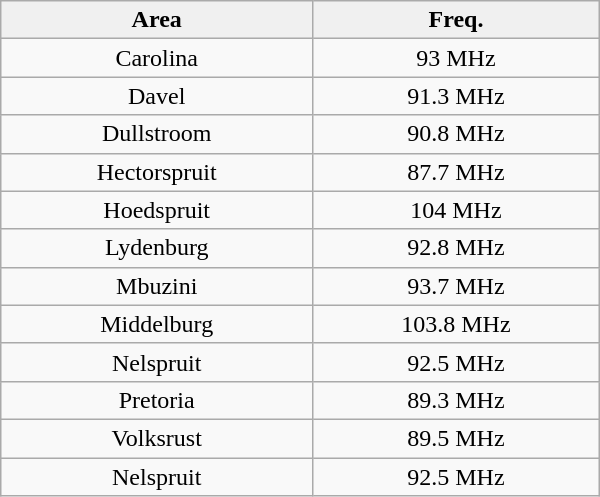<table class="wikitable sortable" style="text-align:center; width:400px; height:200px;">
<tr>
<td style="text-align:center; background:#f0f0f0;"><strong>Area</strong></td>
<td style="text-align:center; background:#f0f0f0;"><strong>Freq.</strong></td>
</tr>
<tr>
<td>Carolina</td>
<td>93 MHz</td>
</tr>
<tr>
<td>Davel</td>
<td>91.3 MHz</td>
</tr>
<tr>
<td>Dullstroom</td>
<td>90.8 MHz</td>
</tr>
<tr>
<td>Hectorspruit</td>
<td>87.7 MHz</td>
</tr>
<tr>
<td>Hoedspruit</td>
<td>104 MHz</td>
</tr>
<tr>
<td>Lydenburg</td>
<td>92.8 MHz</td>
</tr>
<tr>
<td>Mbuzini</td>
<td>93.7 MHz</td>
</tr>
<tr>
<td>Middelburg</td>
<td>103.8 MHz</td>
</tr>
<tr>
<td>Nelspruit</td>
<td>92.5 MHz</td>
</tr>
<tr>
<td>Pretoria</td>
<td>89.3 MHz</td>
</tr>
<tr>
<td>Volksrust</td>
<td>89.5 MHz</td>
</tr>
<tr>
<td>Nelspruit</td>
<td>92.5 MHz</td>
</tr>
</table>
